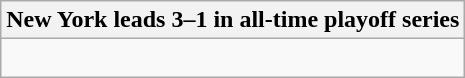<table class="wikitable collapsible collapsed">
<tr>
<th>New York leads 3–1 in all-time playoff series</th>
</tr>
<tr>
<td><br>


</td>
</tr>
</table>
